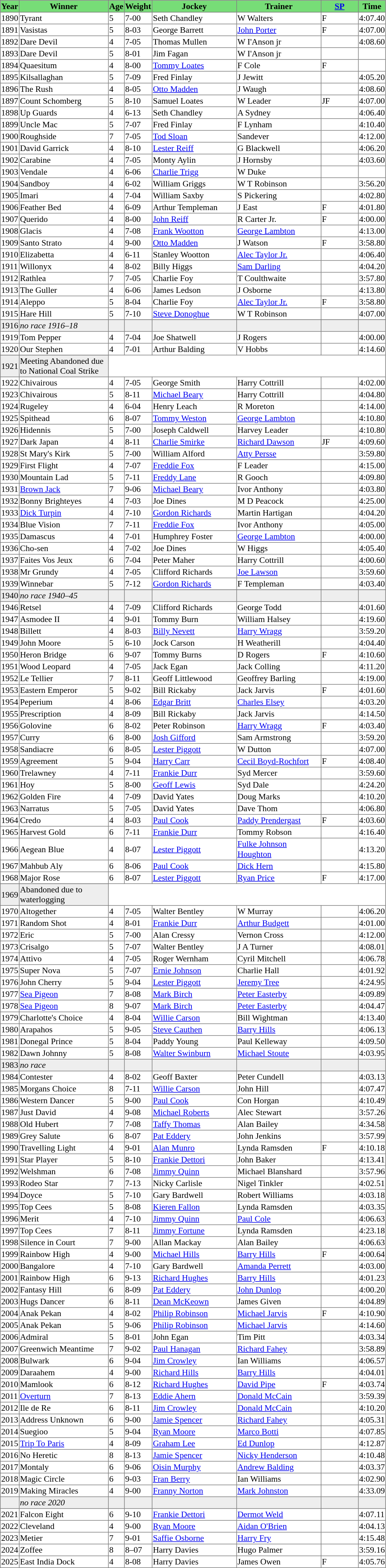<table class = "sortable" | border="1" style="border-collapse: collapse; font-size:90%">
<tr bgcolor="#77dd77" align="center">
<th>Year</th>
<th>Winner</th>
<th>Age</th>
<th>Weight</th>
<th>Jockey</th>
<th>Trainer</th>
<th><a href='#'>SP</a></th>
<th>Time</th>
</tr>
<tr>
<td>1890</td>
<td width=148px>Tyrant</td>
<td>5</td>
<td>7-00</td>
<td width=140px>Seth Chandley</td>
<td width=140px>W Walters</td>
<td width=60px> F</td>
<td>4:07.40</td>
</tr>
<tr>
<td>1891</td>
<td>Vasistas</td>
<td>5</td>
<td>8-03</td>
<td>George Barrett</td>
<td><a href='#'>John Porter</a></td>
<td> F</td>
<td>4:07.00</td>
</tr>
<tr>
<td>1892</td>
<td>Dare Devil</td>
<td>4</td>
<td>7-05</td>
<td>Thomas Mullen</td>
<td>W I'Anson jr</td>
<td></td>
<td>4:08.60</td>
</tr>
<tr>
<td>1893</td>
<td>Dare Devil</td>
<td>5</td>
<td>8-01</td>
<td>Jim Fagan</td>
<td>W I'Anson jr</td>
<td></td>
<td></td>
</tr>
<tr>
<td>1894</td>
<td>Quaesitum</td>
<td>4</td>
<td>8-00</td>
<td><a href='#'>Tommy Loates</a></td>
<td>F Cole</td>
<td> F</td>
<td></td>
</tr>
<tr>
<td>1895</td>
<td>Kilsallaghan</td>
<td>5</td>
<td>7-09</td>
<td>Fred Finlay</td>
<td>J Jewitt</td>
<td></td>
<td>4:05.20</td>
</tr>
<tr>
<td>1896</td>
<td>The Rush</td>
<td>4</td>
<td>8-05</td>
<td><a href='#'>Otto Madden</a></td>
<td>J Waugh</td>
<td></td>
<td>4:08.60</td>
</tr>
<tr>
<td>1897</td>
<td>Count Schomberg</td>
<td>5</td>
<td>8-10</td>
<td>Samuel Loates</td>
<td>W Leader</td>
<td> JF</td>
<td>4:07.00</td>
</tr>
<tr>
<td>1898</td>
<td>Up Guards</td>
<td>4</td>
<td>6-13</td>
<td>Seth Chandley</td>
<td>A Sydney</td>
<td></td>
<td>4:06.40</td>
</tr>
<tr>
<td>1899</td>
<td>Uncle Mac</td>
<td>5</td>
<td>7-07</td>
<td>Fred Finlay</td>
<td>F Lynham</td>
<td></td>
<td>4:10.40</td>
</tr>
<tr>
<td>1900</td>
<td>Roughside</td>
<td>7</td>
<td>7-05</td>
<td><a href='#'>Tod Sloan</a></td>
<td>Sandever</td>
<td></td>
<td>4:12.00</td>
</tr>
<tr>
<td>1901</td>
<td>David Garrick</td>
<td>4</td>
<td>8-10</td>
<td><a href='#'>Lester Reiff</a></td>
<td>G Blackwell</td>
<td></td>
<td>4:06.20</td>
</tr>
<tr>
<td>1902</td>
<td>Carabine</td>
<td>4</td>
<td>7-05</td>
<td>Monty Aylin</td>
<td>J Hornsby</td>
<td></td>
<td>4:03.60</td>
</tr>
<tr>
<td>1903</td>
<td>Vendale</td>
<td>4</td>
<td>6-06</td>
<td><a href='#'>Charlie Trigg</a></td>
<td>W Duke</td>
<td></td>
<td></td>
</tr>
<tr>
<td>1904</td>
<td>Sandboy</td>
<td>4</td>
<td>6-02</td>
<td>William Griggs</td>
<td>W T Robinson</td>
<td></td>
<td>3:56.20</td>
</tr>
<tr>
<td>1905</td>
<td>Imari</td>
<td>4</td>
<td>7-04</td>
<td>William Saxby</td>
<td>S Pickering</td>
<td></td>
<td>4:02.80</td>
</tr>
<tr>
<td>1906</td>
<td>Feather Bed</td>
<td>4</td>
<td>6-09</td>
<td>Arthur Templeman</td>
<td>J East</td>
<td> F</td>
<td>4:01.80</td>
</tr>
<tr>
<td>1907</td>
<td>Querido</td>
<td>4</td>
<td>8-00</td>
<td><a href='#'>John Reiff</a></td>
<td>R Carter Jr.</td>
<td> F</td>
<td>4:00.00</td>
</tr>
<tr>
<td>1908</td>
<td>Glacis</td>
<td>4</td>
<td>7-08</td>
<td><a href='#'>Frank Wootton</a></td>
<td><a href='#'>George Lambton</a></td>
<td></td>
<td>4:13.00</td>
</tr>
<tr>
<td>1909</td>
<td>Santo Strato</td>
<td>4</td>
<td>9-00</td>
<td><a href='#'>Otto Madden</a></td>
<td>J Watson</td>
<td> F</td>
<td>3:58.80</td>
</tr>
<tr>
<td>1910</td>
<td>Elizabetta</td>
<td>4</td>
<td>6-11</td>
<td>Stanley Wootton</td>
<td><a href='#'>Alec Taylor Jr.</a></td>
<td></td>
<td>4:06.40</td>
</tr>
<tr>
<td>1911</td>
<td>Willonyx</td>
<td>4</td>
<td>8-02</td>
<td>Billy Higgs</td>
<td><a href='#'>Sam Darling</a></td>
<td></td>
<td>4:04.20</td>
</tr>
<tr>
<td>1912</td>
<td>Rathlea</td>
<td>7</td>
<td>7-05</td>
<td>Charlie Foy</td>
<td>T Coulthwaite</td>
<td></td>
<td>3:57.80</td>
</tr>
<tr>
<td>1913</td>
<td>The Guller</td>
<td>4</td>
<td>6-06</td>
<td>James Ledson</td>
<td>J Osborne</td>
<td></td>
<td>4:13.80</td>
</tr>
<tr>
<td>1914</td>
<td>Aleppo</td>
<td>5</td>
<td>8-04</td>
<td>Charlie Foy</td>
<td><a href='#'>Alec Taylor Jr.</a></td>
<td> F</td>
<td>3:58.80</td>
</tr>
<tr>
<td>1915</td>
<td>Hare Hill</td>
<td>5</td>
<td>7-10</td>
<td><a href='#'>Steve Donoghue</a></td>
<td>W T Robinson</td>
<td></td>
<td>4:07.00</td>
</tr>
<tr>
</tr>
<tr bgcolor="#eeeeee">
<td><span>1916</span></td>
<td><em>no race 1916–18</em></td>
<td></td>
<td></td>
<td></td>
<td></td>
<td></td>
<td></td>
</tr>
<tr>
<td>1919</td>
<td>Tom Pepper</td>
<td>4</td>
<td>7-04</td>
<td>Joe Shatwell</td>
<td>J Rogers</td>
<td></td>
<td>4:00.00</td>
</tr>
<tr>
<td>1920</td>
<td>Our Stephen</td>
<td>4</td>
<td>7-01</td>
<td>Arthur Balding</td>
<td>V Hobbs</td>
<td></td>
<td>4:14.60</td>
</tr>
<tr>
</tr>
<tr bgcolor="#eeeeee">
<td>1921<td>Meeting Abandoned due to National Coal Strike</td></td>
</tr>
<tr>
<td>1922</td>
<td>Chivairous</td>
<td>4</td>
<td>7-05</td>
<td>George Smith</td>
<td>Harry Cottrill</td>
<td></td>
<td>4:02.00</td>
</tr>
<tr>
<td>1923</td>
<td>Chivairous</td>
<td>5</td>
<td>8-11</td>
<td><a href='#'>Michael Beary</a></td>
<td>Harry Cottrill</td>
<td></td>
<td>4:04.80</td>
</tr>
<tr>
<td>1924</td>
<td>Rugeley</td>
<td>4</td>
<td>6-04</td>
<td>Henry Leach</td>
<td>R Moreton</td>
<td></td>
<td>4:14.00</td>
</tr>
<tr>
<td>1925</td>
<td>Spithead</td>
<td>6</td>
<td>8-07</td>
<td><a href='#'>Tommy Weston</a></td>
<td><a href='#'>George Lambton</a></td>
<td></td>
<td>4:10.80</td>
</tr>
<tr>
<td>1926</td>
<td>Hidennis</td>
<td>5</td>
<td>7-00</td>
<td>Joseph Caldwell</td>
<td>Harvey Leader</td>
<td></td>
<td>4:10.80</td>
</tr>
<tr>
<td>1927</td>
<td>Dark Japan</td>
<td>4</td>
<td>8-11</td>
<td><a href='#'>Charlie Smirke</a></td>
<td><a href='#'>Richard Dawson</a></td>
<td> JF</td>
<td>4:09.60</td>
</tr>
<tr>
<td>1928</td>
<td>St Mary's Kirk</td>
<td>5</td>
<td>7-00</td>
<td>William Alford</td>
<td><a href='#'>Atty Persse</a></td>
<td></td>
<td>3:59.80</td>
</tr>
<tr>
<td>1929</td>
<td>First Flight</td>
<td>4</td>
<td>7-07</td>
<td><a href='#'>Freddie Fox</a></td>
<td>F Leader</td>
<td></td>
<td>4:15.00</td>
</tr>
<tr>
<td>1930</td>
<td>Mountain Lad</td>
<td>5</td>
<td>7-11</td>
<td><a href='#'>Freddy Lane</a></td>
<td>R Gooch</td>
<td></td>
<td>4:09.80</td>
</tr>
<tr>
<td>1931</td>
<td><a href='#'>Brown Jack</a></td>
<td>7</td>
<td>9-06</td>
<td><a href='#'>Michael Beary</a></td>
<td>Ivor Anthony</td>
<td></td>
<td>4:03.80</td>
</tr>
<tr>
<td>1932</td>
<td>Bonny Brighteyes</td>
<td>4</td>
<td>7-03</td>
<td>Joe Dines</td>
<td>M D Peacock</td>
<td></td>
<td>4:25.00</td>
</tr>
<tr>
<td>1933</td>
<td><a href='#'>Dick Turpin</a></td>
<td>4</td>
<td>7-10</td>
<td><a href='#'>Gordon Richards</a></td>
<td>Martin Hartigan</td>
<td></td>
<td>4:04.20</td>
</tr>
<tr>
<td>1934</td>
<td>Blue Vision</td>
<td>7</td>
<td>7-11</td>
<td><a href='#'>Freddie Fox</a></td>
<td>Ivor Anthony</td>
<td></td>
<td>4:05.00</td>
</tr>
<tr>
<td>1935</td>
<td>Damascus</td>
<td>4</td>
<td>7-01</td>
<td>Humphrey Foster</td>
<td><a href='#'>George Lambton</a></td>
<td></td>
<td>4:00.00</td>
</tr>
<tr>
<td>1936</td>
<td>Cho-sen</td>
<td>4</td>
<td>7-02</td>
<td>Joe Dines</td>
<td>W Higgs</td>
<td></td>
<td>4:05.40</td>
</tr>
<tr>
<td>1937</td>
<td>Faites Vos Jeux</td>
<td>6</td>
<td>7-04</td>
<td>Peter Maher</td>
<td>Harry Cottrill</td>
<td></td>
<td>4:00.60</td>
</tr>
<tr>
<td>1938</td>
<td>Mr Grundy</td>
<td>4</td>
<td>7-05</td>
<td>Clifford Richards</td>
<td><a href='#'>Joe Lawson</a></td>
<td></td>
<td>3:59.60</td>
</tr>
<tr>
<td>1939</td>
<td>Winnebar</td>
<td>5</td>
<td>7-12</td>
<td><a href='#'>Gordon Richards</a></td>
<td>F Templeman</td>
<td></td>
<td>4:03.40</td>
</tr>
<tr>
</tr>
<tr bgcolor="#eeeeee">
<td><span>1940</span></td>
<td><em>no race 1940–45</em></td>
<td></td>
<td></td>
<td></td>
<td></td>
<td></td>
<td></td>
</tr>
<tr>
<td>1946</td>
<td>Retsel</td>
<td>4</td>
<td>7-09</td>
<td>Clifford Richards</td>
<td>George Todd</td>
<td></td>
<td>4:01.60</td>
</tr>
<tr>
<td>1947</td>
<td>Asmodee II</td>
<td>4</td>
<td>9-01</td>
<td>Tommy Burn</td>
<td>William Halsey</td>
<td></td>
<td>4:19.60</td>
</tr>
<tr>
<td>1948</td>
<td>Billett</td>
<td>4</td>
<td>8-03</td>
<td><a href='#'>Billy Nevett</a></td>
<td><a href='#'>Harry Wragg</a></td>
<td></td>
<td>3:59.20</td>
</tr>
<tr>
<td>1949</td>
<td>John Moore</td>
<td>5</td>
<td>6-10</td>
<td>Jock Carson</td>
<td>H Weatherill</td>
<td></td>
<td>4:04.40</td>
</tr>
<tr>
<td>1950</td>
<td>Heron Bridge</td>
<td>6</td>
<td>9-07</td>
<td>Tommy Burns</td>
<td>D Rogers</td>
<td> F</td>
<td>4:10.60</td>
</tr>
<tr>
<td>1951</td>
<td>Wood Leopard</td>
<td>4</td>
<td>7-05</td>
<td>Jack Egan</td>
<td>Jack Colling</td>
<td></td>
<td>4:11.20</td>
</tr>
<tr>
<td>1952</td>
<td>Le Tellier</td>
<td>7</td>
<td>8-11</td>
<td>Geoff Littlewood</td>
<td>Geoffrey Barling</td>
<td></td>
<td>4:19.00</td>
</tr>
<tr>
<td>1953</td>
<td>Eastern Emperor</td>
<td>5</td>
<td>9-02</td>
<td>Bill Rickaby</td>
<td>Jack Jarvis</td>
<td> F</td>
<td>4:01.60</td>
</tr>
<tr>
<td>1954</td>
<td>Peperium</td>
<td>4</td>
<td>8-06</td>
<td><a href='#'>Edgar Britt</a></td>
<td><a href='#'>Charles Elsey</a></td>
<td></td>
<td>4:03.20</td>
</tr>
<tr>
<td>1955</td>
<td>Prescription</td>
<td>4</td>
<td>8-09</td>
<td>Bill Rickaby</td>
<td>Jack Jarvis</td>
<td></td>
<td>4:14.50</td>
</tr>
<tr>
<td>1956</td>
<td>Golovine</td>
<td>6</td>
<td>8-02</td>
<td>Peter Robinson</td>
<td><a href='#'>Harry Wragg</a></td>
<td> F</td>
<td>4:03.40</td>
</tr>
<tr>
<td>1957</td>
<td>Curry</td>
<td>6</td>
<td>8-00</td>
<td><a href='#'>Josh Gifford</a></td>
<td>Sam Armstrong</td>
<td></td>
<td>3:59.20</td>
</tr>
<tr>
<td>1958</td>
<td>Sandiacre</td>
<td>6</td>
<td>8-05</td>
<td><a href='#'>Lester Piggott</a></td>
<td>W Dutton</td>
<td></td>
<td>4:07.00</td>
</tr>
<tr>
<td>1959</td>
<td>Agreement</td>
<td>5</td>
<td>9-04</td>
<td><a href='#'>Harry Carr</a></td>
<td><a href='#'>Cecil Boyd-Rochfort</a></td>
<td> F</td>
<td>4:08.40</td>
</tr>
<tr>
<td>1960</td>
<td>Trelawney</td>
<td>4</td>
<td>7-11</td>
<td><a href='#'>Frankie Durr</a></td>
<td>Syd Mercer</td>
<td></td>
<td>3:59.60</td>
</tr>
<tr>
<td>1961</td>
<td>Hoy</td>
<td>5</td>
<td>8-00</td>
<td><a href='#'>Geoff Lewis</a></td>
<td>Syd Dale</td>
<td></td>
<td>4:24.20</td>
</tr>
<tr>
<td>1962</td>
<td>Golden Fire</td>
<td>4</td>
<td>7-09</td>
<td>David Yates</td>
<td>Doug Marks</td>
<td></td>
<td>4:10.20</td>
</tr>
<tr>
<td>1963</td>
<td>Narratus</td>
<td>5</td>
<td>7-05</td>
<td>David Yates</td>
<td>Dave Thom</td>
<td></td>
<td>4:06.80</td>
</tr>
<tr>
<td>1964</td>
<td>Credo</td>
<td>4</td>
<td>8-03</td>
<td><a href='#'>Paul Cook</a></td>
<td><a href='#'>Paddy Prendergast</a></td>
<td> F</td>
<td>4:03.60</td>
</tr>
<tr>
<td>1965</td>
<td>Harvest Gold</td>
<td>6</td>
<td>7-11</td>
<td><a href='#'>Frankie Durr</a></td>
<td>Tommy Robson</td>
<td></td>
<td>4:16.40</td>
</tr>
<tr>
<td>1966</td>
<td>Aegean Blue</td>
<td>4</td>
<td>8-07</td>
<td><a href='#'>Lester Piggott</a></td>
<td><a href='#'>Fulke Johnson Houghton</a></td>
<td></td>
<td>4:13.20</td>
</tr>
<tr>
<td>1967</td>
<td>Mahbub Aly</td>
<td>6</td>
<td>8-06</td>
<td><a href='#'>Paul Cook</a></td>
<td><a href='#'>Dick Hern</a></td>
<td></td>
<td>4:15.80</td>
</tr>
<tr>
<td>1968</td>
<td>Major Rose</td>
<td>6</td>
<td>8-07</td>
<td><a href='#'>Lester Piggott</a></td>
<td><a href='#'>Ryan Price</a></td>
<td> F</td>
<td>4:17.00</td>
</tr>
<tr>
</tr>
<tr bgcolor="#eeeeee">
<td>1969<td>Abandoned due to waterlogging</td></td>
</tr>
<tr>
<td>1970</td>
<td>Altogether</td>
<td>4</td>
<td>7-05</td>
<td>Walter Bentley</td>
<td>W Murray</td>
<td></td>
<td>4:06.20</td>
</tr>
<tr>
<td>1971</td>
<td>Random Shot</td>
<td>4</td>
<td>8-01</td>
<td><a href='#'>Frankie Durr</a></td>
<td><a href='#'>Arthur Budgett</a></td>
<td></td>
<td>4:01.00</td>
</tr>
<tr>
<td>1972</td>
<td>Eric</td>
<td>5</td>
<td>7-00</td>
<td>Alan Cressy</td>
<td>Vernon Cross</td>
<td></td>
<td>4:12.00</td>
</tr>
<tr>
<td>1973</td>
<td>Crisalgo</td>
<td>5</td>
<td>7-07</td>
<td>Walter Bentley</td>
<td>J A Turner</td>
<td></td>
<td>4:08.01</td>
</tr>
<tr>
<td>1974</td>
<td>Attivo</td>
<td>4</td>
<td>7-05</td>
<td>Roger Wernham</td>
<td>Cyril Mitchell</td>
<td></td>
<td>4:06.78</td>
</tr>
<tr>
<td>1975</td>
<td>Super Nova</td>
<td>5</td>
<td>7-07</td>
<td><a href='#'>Ernie Johnson</a></td>
<td>Charlie Hall</td>
<td></td>
<td>4:01.92</td>
</tr>
<tr>
<td>1976</td>
<td>John Cherry</td>
<td>5</td>
<td>9-04</td>
<td><a href='#'>Lester Piggott</a></td>
<td><a href='#'>Jeremy Tree</a></td>
<td></td>
<td>4:24.95</td>
</tr>
<tr>
<td>1977</td>
<td><a href='#'>Sea Pigeon</a></td>
<td>7</td>
<td>8-08</td>
<td><a href='#'>Mark Birch</a></td>
<td><a href='#'>Peter Easterby</a></td>
<td></td>
<td>4:09.89</td>
</tr>
<tr>
<td>1978</td>
<td><a href='#'>Sea Pigeon</a></td>
<td>8</td>
<td>9-07</td>
<td><a href='#'>Mark Birch</a></td>
<td><a href='#'>Peter Easterby</a></td>
<td></td>
<td>4:04.47</td>
</tr>
<tr>
<td>1979</td>
<td>Charlotte's Choice</td>
<td>4</td>
<td>8-04</td>
<td><a href='#'>Willie Carson</a></td>
<td>Bill Wightman</td>
<td></td>
<td>4:13.40</td>
</tr>
<tr>
<td>1980</td>
<td>Arapahos</td>
<td>5</td>
<td>9-05</td>
<td><a href='#'>Steve Cauthen</a></td>
<td><a href='#'>Barry Hills</a></td>
<td></td>
<td>4:06.13</td>
</tr>
<tr>
<td>1981</td>
<td>Donegal Prince</td>
<td>5</td>
<td>8-04</td>
<td>Paddy Young</td>
<td>Paul Kelleway</td>
<td></td>
<td>4:09.50</td>
</tr>
<tr>
<td>1982</td>
<td>Dawn Johnny</td>
<td>5</td>
<td>8-08</td>
<td><a href='#'>Walter Swinburn</a></td>
<td><a href='#'>Michael Stoute</a></td>
<td></td>
<td>4:03.95</td>
</tr>
<tr bgcolor="#eeeeee">
<td>1983</td>
<td><em>no race</em> </td>
<td></td>
<td></td>
<td></td>
<td></td>
<td></td>
<td></td>
</tr>
<tr>
<td>1984</td>
<td>Contester</td>
<td>4</td>
<td>8-02</td>
<td>Geoff Baxter</td>
<td>Peter Cundell</td>
<td></td>
<td>4:03.13</td>
</tr>
<tr>
<td>1985</td>
<td>Morgans Choice</td>
<td>8</td>
<td>7-11</td>
<td><a href='#'>Willie Carson</a></td>
<td>John Hill</td>
<td></td>
<td>4:07.47</td>
</tr>
<tr>
<td>1986</td>
<td>Western Dancer</td>
<td>5</td>
<td>9-00</td>
<td><a href='#'>Paul Cook</a></td>
<td>Con Horgan</td>
<td></td>
<td>4:10.49</td>
</tr>
<tr>
<td>1987</td>
<td>Just David</td>
<td>4</td>
<td>9-08</td>
<td><a href='#'>Michael Roberts</a></td>
<td>Alec Stewart</td>
<td></td>
<td>3:57.26</td>
</tr>
<tr>
<td>1988</td>
<td>Old Hubert</td>
<td>7</td>
<td>7-08</td>
<td><a href='#'>Taffy Thomas</a></td>
<td>Alan Bailey</td>
<td></td>
<td>4:34.58</td>
</tr>
<tr>
<td>1989</td>
<td>Grey Salute</td>
<td>6</td>
<td>8-07</td>
<td><a href='#'>Pat Eddery</a></td>
<td>John Jenkins</td>
<td></td>
<td>3:57.99</td>
</tr>
<tr>
<td>1990</td>
<td>Travelling Light</td>
<td>4</td>
<td>9-01</td>
<td><a href='#'>Alan Munro</a></td>
<td>Lynda Ramsden</td>
<td> F</td>
<td>4:10.18</td>
</tr>
<tr>
<td>1991</td>
<td>Star Player</td>
<td>5</td>
<td>8-10</td>
<td><a href='#'>Frankie Dettori</a></td>
<td>John Baker</td>
<td></td>
<td>4:13.41</td>
</tr>
<tr>
<td>1992</td>
<td>Welshman</td>
<td>6</td>
<td>7-08</td>
<td><a href='#'>Jimmy Quinn</a></td>
<td>Michael Blanshard</td>
<td></td>
<td>3:57.96</td>
</tr>
<tr>
<td>1993</td>
<td>Rodeo Star</td>
<td>7</td>
<td>7-13</td>
<td>Nicky Carlisle</td>
<td>Nigel Tinkler</td>
<td></td>
<td>4:02.51</td>
</tr>
<tr>
<td>1994</td>
<td>Doyce</td>
<td>5</td>
<td>7-10</td>
<td>Gary Bardwell</td>
<td>Robert Williams</td>
<td></td>
<td>4:03.18</td>
</tr>
<tr>
<td>1995</td>
<td>Top Cees</td>
<td>5</td>
<td>8-08</td>
<td><a href='#'>Kieren Fallon</a></td>
<td>Lynda Ramsden</td>
<td></td>
<td>4:03.35</td>
</tr>
<tr>
<td>1996</td>
<td>Merit</td>
<td>4</td>
<td>7-10</td>
<td><a href='#'>Jimmy Quinn</a></td>
<td><a href='#'>Paul Cole</a></td>
<td></td>
<td>4:06.63</td>
</tr>
<tr>
<td>1997</td>
<td>Top Cees</td>
<td>7</td>
<td>8-11</td>
<td><a href='#'>Jimmy Fortune</a></td>
<td>Lynda Ramsden</td>
<td></td>
<td>4:23.18</td>
</tr>
<tr>
<td>1998</td>
<td>Silence in Court</td>
<td>7</td>
<td>9-00</td>
<td>Allan Mackay</td>
<td>Alan Bailey</td>
<td></td>
<td>4:06.63</td>
</tr>
<tr>
<td>1999</td>
<td>Rainbow High</td>
<td>4</td>
<td>9-00</td>
<td><a href='#'>Michael Hills</a></td>
<td><a href='#'>Barry Hills</a></td>
<td> F</td>
<td>4:00.64</td>
</tr>
<tr>
<td>2000</td>
<td>Bangalore</td>
<td>4</td>
<td>7-10</td>
<td>Gary Bardwell</td>
<td><a href='#'>Amanda Perrett</a></td>
<td></td>
<td>4:03.00</td>
</tr>
<tr>
<td>2001</td>
<td>Rainbow High</td>
<td>6</td>
<td>9-13</td>
<td><a href='#'>Richard Hughes</a></td>
<td><a href='#'>Barry Hills</a></td>
<td></td>
<td>4:01.23</td>
</tr>
<tr>
<td>2002</td>
<td>Fantasy Hill</td>
<td>6</td>
<td>8-09</td>
<td><a href='#'>Pat Eddery</a></td>
<td><a href='#'>John Dunlop</a></td>
<td></td>
<td>4:00.20</td>
</tr>
<tr>
<td>2003</td>
<td>Hugs Dancer</td>
<td>6</td>
<td>8-11</td>
<td><a href='#'>Dean McKeown</a></td>
<td>James Given</td>
<td></td>
<td>4:04.89</td>
</tr>
<tr>
<td>2004</td>
<td>Anak Pekan</td>
<td>4</td>
<td>8-02</td>
<td><a href='#'>Philip Robinson</a></td>
<td><a href='#'>Michael Jarvis</a></td>
<td> F</td>
<td>4:10.90</td>
</tr>
<tr>
<td>2005</td>
<td>Anak Pekan</td>
<td>5</td>
<td>9-06</td>
<td><a href='#'>Philip Robinson</a></td>
<td><a href='#'>Michael Jarvis</a></td>
<td></td>
<td>4:14.60</td>
</tr>
<tr>
<td>2006</td>
<td>Admiral</td>
<td>5</td>
<td>8-01</td>
<td>John Egan</td>
<td>Tim Pitt</td>
<td></td>
<td>4:03.34</td>
</tr>
<tr>
<td>2007</td>
<td>Greenwich Meantime</td>
<td>7</td>
<td>9-02</td>
<td><a href='#'>Paul Hanagan</a></td>
<td><a href='#'>Richard Fahey</a></td>
<td></td>
<td>3:58.89</td>
</tr>
<tr>
<td>2008</td>
<td>Bulwark</td>
<td>6</td>
<td>9-04</td>
<td><a href='#'>Jim Crowley</a></td>
<td>Ian Williams</td>
<td></td>
<td>4:06.57</td>
</tr>
<tr>
<td>2009</td>
<td>Daraahem</td>
<td>4</td>
<td>9-00</td>
<td><a href='#'>Richard Hills</a></td>
<td><a href='#'>Barry Hills</a></td>
<td></td>
<td>4:04.01</td>
</tr>
<tr>
<td>2010</td>
<td>Mamlook</td>
<td>6</td>
<td>8-12</td>
<td><a href='#'>Richard Hughes</a></td>
<td><a href='#'>David Pipe</a></td>
<td> F</td>
<td>4:03.74</td>
</tr>
<tr>
<td>2011</td>
<td><a href='#'>Overturn</a></td>
<td>7</td>
<td>8-13</td>
<td><a href='#'>Eddie Ahern</a></td>
<td><a href='#'>Donald McCain</a></td>
<td></td>
<td>3:59.39</td>
</tr>
<tr>
<td>2012</td>
<td>Ile de Re</td>
<td>6</td>
<td>8-11</td>
<td><a href='#'>Jim Crowley</a></td>
<td><a href='#'>Donald McCain</a></td>
<td></td>
<td>4:10.20</td>
</tr>
<tr>
<td>2013</td>
<td>Address Unknown</td>
<td>6</td>
<td>9-00</td>
<td><a href='#'>Jamie Spencer</a></td>
<td><a href='#'>Richard Fahey</a></td>
<td></td>
<td>4:05.31</td>
</tr>
<tr>
<td>2014</td>
<td>Suegioo</td>
<td>5</td>
<td>9-04</td>
<td><a href='#'>Ryan Moore</a></td>
<td><a href='#'>Marco Botti</a></td>
<td></td>
<td>4:07.85</td>
</tr>
<tr>
<td>2015</td>
<td><a href='#'>Trip To Paris</a></td>
<td>4</td>
<td>8-09</td>
<td><a href='#'>Graham Lee</a></td>
<td><a href='#'>Ed Dunlop</a></td>
<td></td>
<td>4:12.87</td>
</tr>
<tr>
<td>2016</td>
<td>No Heretic</td>
<td>8</td>
<td>8-13</td>
<td><a href='#'>Jamie Spencer</a></td>
<td><a href='#'>Nicky Henderson</a></td>
<td></td>
<td>4:10.48</td>
</tr>
<tr>
<td>2017</td>
<td>Montaly</td>
<td>6</td>
<td>9-06</td>
<td><a href='#'>Oisin Murphy</a></td>
<td><a href='#'>Andrew Balding</a></td>
<td></td>
<td>4:03.37</td>
</tr>
<tr>
<td>2018</td>
<td>Magic Circle</td>
<td>6</td>
<td>9-03</td>
<td><a href='#'>Fran Berry</a></td>
<td>Ian Williams</td>
<td></td>
<td>4:02.90</td>
</tr>
<tr>
<td>2019</td>
<td>Making Miracles</td>
<td>4</td>
<td>9-00</td>
<td><a href='#'>Franny Norton</a></td>
<td><a href='#'>Mark Johnston</a></td>
<td></td>
<td>4:33.09</td>
</tr>
<tr bgcolor="#eeeeee">
<td data-sort-value="2020"></td>
<td><em>no race 2020</em> </td>
<td></td>
<td></td>
<td></td>
<td></td>
<td></td>
<td></td>
</tr>
<tr>
<td>2021</td>
<td>Falcon Eight</td>
<td>6</td>
<td>9-10</td>
<td><a href='#'>Frankie Dettori</a></td>
<td><a href='#'>Dermot Weld</a></td>
<td></td>
<td>4:07.11</td>
</tr>
<tr>
<td>2022</td>
<td>Cleveland</td>
<td>4</td>
<td>9-00</td>
<td><a href='#'>Ryan Moore</a></td>
<td><a href='#'>Aidan O'Brien</a></td>
<td></td>
<td>4:04.13</td>
</tr>
<tr>
<td>2023</td>
<td>Metier</td>
<td>7</td>
<td>9-01</td>
<td><a href='#'>Saffie Osborne</a></td>
<td><a href='#'>Harry Fry</a></td>
<td></td>
<td>4:15.48</td>
</tr>
<tr>
<td>2024</td>
<td>Zoffee</td>
<td>8</td>
<td>8–07</td>
<td>Harry Davies</td>
<td>Hugo Palmer</td>
<td></td>
<td>3:59.16</td>
</tr>
<tr>
<td>2025</td>
<td>East India Dock</td>
<td>4</td>
<td>8-08</td>
<td>Harry Davies</td>
<td>James Owen</td>
<td> F</td>
<td>4:05.76</td>
</tr>
</table>
